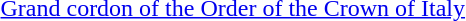<table>
<tr>
<td rowspan=2 style="width:60px; vertical-align:top;"></td>
<td><a href='#'>Grand cordon of the Order of the Crown of Italy</a></td>
</tr>
<tr>
<td></td>
</tr>
</table>
